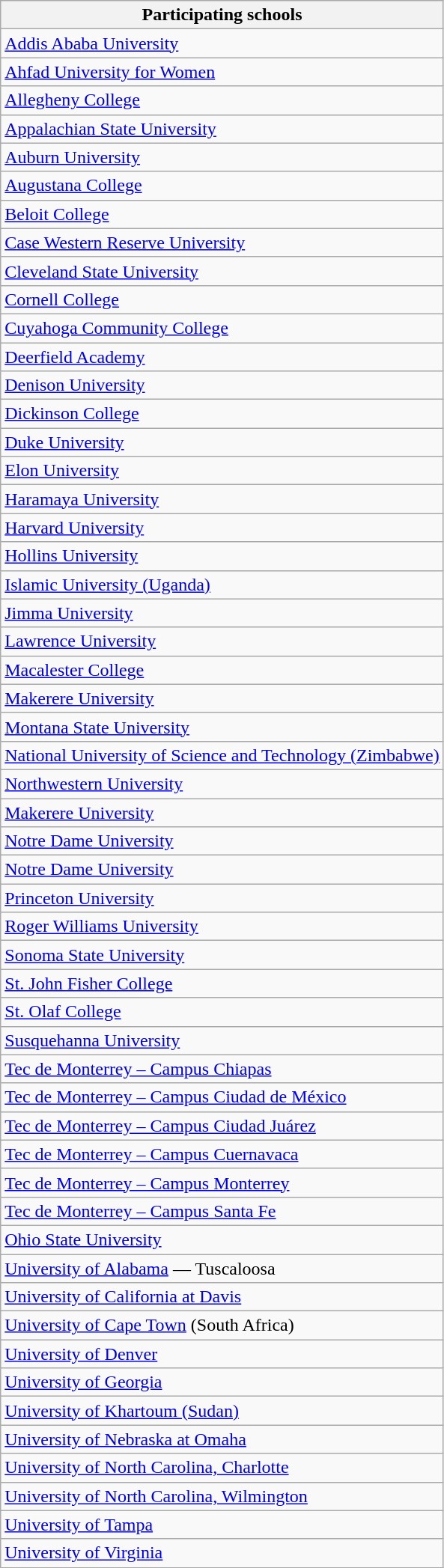<table class="wikitable">
<tr>
<th>Participating schools</th>
</tr>
<tr>
<td><a href='#'>Addis Ababa University</a></td>
</tr>
<tr>
<td><a href='#'>Ahfad University for Women</a></td>
</tr>
<tr>
<td><a href='#'>Allegheny College</a></td>
</tr>
<tr>
<td><a href='#'>Appalachian State University</a></td>
</tr>
<tr>
<td><a href='#'>Auburn University</a></td>
</tr>
<tr>
<td><a href='#'>Augustana College</a></td>
</tr>
<tr>
<td><a href='#'>Beloit College</a></td>
</tr>
<tr>
<td><a href='#'>Case Western Reserve University</a></td>
</tr>
<tr>
<td><a href='#'>Cleveland State University</a></td>
</tr>
<tr>
<td><a href='#'>Cornell College</a></td>
</tr>
<tr>
<td><a href='#'>Cuyahoga Community College</a></td>
</tr>
<tr>
<td><a href='#'>Deerfield Academy</a></td>
</tr>
<tr>
<td><a href='#'>Denison University</a></td>
</tr>
<tr>
<td><a href='#'>Dickinson College</a></td>
</tr>
<tr>
<td><a href='#'>Duke University</a></td>
</tr>
<tr>
<td><a href='#'>Elon University</a></td>
</tr>
<tr>
<td><a href='#'>Haramaya University</a></td>
</tr>
<tr>
<td><a href='#'>Harvard University</a></td>
</tr>
<tr>
<td><a href='#'>Hollins University</a></td>
</tr>
<tr>
<td><a href='#'>Islamic University (Uganda)</a></td>
</tr>
<tr>
<td><a href='#'>Jimma University</a></td>
</tr>
<tr>
<td><a href='#'>Lawrence University</a></td>
</tr>
<tr>
<td><a href='#'>Macalester College</a></td>
</tr>
<tr>
<td><a href='#'>Makerere University</a></td>
</tr>
<tr>
<td><a href='#'>Montana State University</a></td>
</tr>
<tr>
<td><a href='#'>National University of Science and Technology (Zimbabwe)</a></td>
</tr>
<tr>
<td><a href='#'>Northwestern University</a></td>
</tr>
<tr>
<td><a href='#'>Makerere University</a></td>
</tr>
<tr>
<td><a href='#'>Notre Dame University</a></td>
</tr>
<tr>
<td><a href='#'>Notre Dame University</a></td>
</tr>
<tr>
<td><a href='#'>Princeton University</a></td>
</tr>
<tr>
<td><a href='#'>Roger Williams University</a></td>
</tr>
<tr>
<td><a href='#'>Sonoma State University</a></td>
</tr>
<tr>
<td><a href='#'>St. John Fisher College</a></td>
</tr>
<tr>
<td><a href='#'>St. Olaf College</a></td>
</tr>
<tr>
<td><a href='#'>Susquehanna University</a></td>
</tr>
<tr>
<td><a href='#'>Tec de Monterrey – Campus Chiapas</a></td>
</tr>
<tr>
<td><a href='#'>Tec de Monterrey – Campus Ciudad de México</a></td>
</tr>
<tr>
<td><a href='#'>Tec de Monterrey – Campus Ciudad Juárez</a></td>
</tr>
<tr>
<td><a href='#'>Tec de Monterrey – Campus Cuernavaca</a></td>
</tr>
<tr>
<td><a href='#'>Tec de Monterrey – Campus Monterrey</a></td>
</tr>
<tr>
<td><a href='#'>Tec de Monterrey – Campus Santa Fe</a></td>
</tr>
<tr>
<td><a href='#'>Ohio State University</a></td>
</tr>
<tr>
<td><a href='#'>University of Alabama</a> — Tuscaloosa</td>
</tr>
<tr>
<td><a href='#'>University of California at Davis</a></td>
</tr>
<tr>
<td><a href='#'>University of Cape Town</a> (South Africa)</td>
</tr>
<tr>
<td><a href='#'>University of Denver</a></td>
</tr>
<tr>
<td><a href='#'>University of Georgia</a></td>
</tr>
<tr>
<td><a href='#'>University of Khartoum (Sudan)</a></td>
</tr>
<tr>
<td><a href='#'>University of Nebraska at Omaha</a></td>
</tr>
<tr>
<td><a href='#'>University of North Carolina, Charlotte</a></td>
</tr>
<tr>
<td><a href='#'>University of North Carolina, Wilmington</a></td>
</tr>
<tr>
<td><a href='#'>University of Tampa</a></td>
</tr>
<tr>
<td><a href='#'>University of Virginia</a></td>
</tr>
</table>
